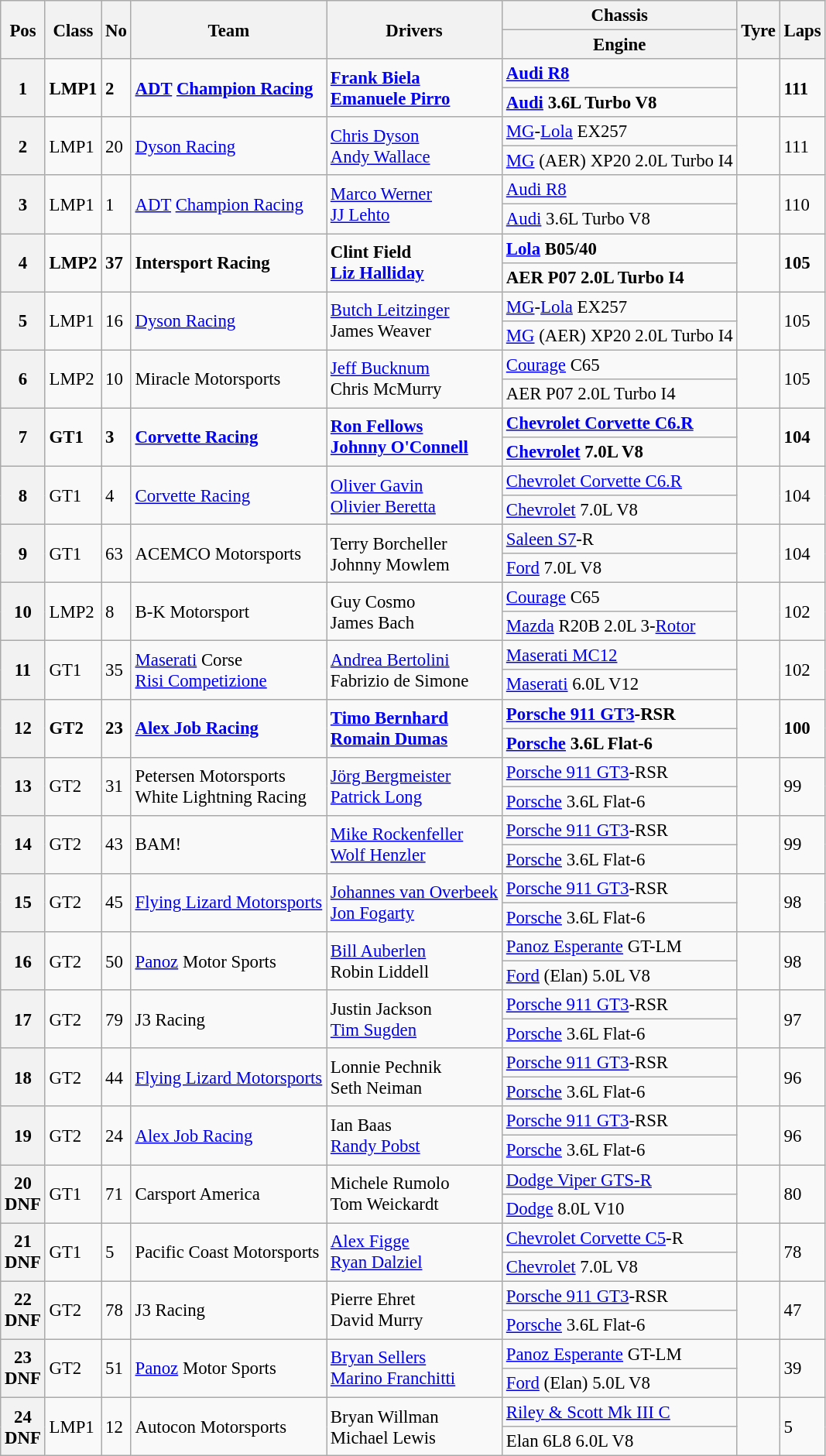<table class="wikitable" style="font-size: 95%;">
<tr>
<th rowspan=2>Pos</th>
<th rowspan=2>Class</th>
<th rowspan=2>No</th>
<th rowspan=2>Team</th>
<th rowspan=2>Drivers</th>
<th>Chassis</th>
<th rowspan=2>Tyre</th>
<th rowspan=2>Laps</th>
</tr>
<tr>
<th>Engine</th>
</tr>
<tr style="font-weight:bold">
<th rowspan=2>1</th>
<td rowspan=2>LMP1</td>
<td rowspan=2>2</td>
<td rowspan=2> <a href='#'>ADT</a> <a href='#'>Champion Racing</a></td>
<td rowspan=2> <a href='#'>Frank Biela</a><br> <a href='#'>Emanuele Pirro</a></td>
<td><a href='#'>Audi R8</a></td>
<td rowspan=2></td>
<td rowspan=2>111</td>
</tr>
<tr style="font-weight:bold">
<td><a href='#'>Audi</a> 3.6L Turbo V8</td>
</tr>
<tr>
<th rowspan=2>2</th>
<td rowspan=2>LMP1</td>
<td rowspan=2>20</td>
<td rowspan=2> <a href='#'>Dyson Racing</a></td>
<td rowspan=2> <a href='#'>Chris Dyson</a><br> <a href='#'>Andy Wallace</a></td>
<td><a href='#'>MG</a>-<a href='#'>Lola</a> EX257</td>
<td rowspan=2></td>
<td rowspan=2>111</td>
</tr>
<tr>
<td><a href='#'>MG</a> (AER) XP20 2.0L Turbo I4</td>
</tr>
<tr>
<th rowspan=2>3</th>
<td rowspan=2>LMP1</td>
<td rowspan=2>1</td>
<td rowspan=2> <a href='#'>ADT</a> <a href='#'>Champion Racing</a></td>
<td rowspan=2> <a href='#'>Marco Werner</a><br> <a href='#'>JJ Lehto</a></td>
<td><a href='#'>Audi R8</a></td>
<td rowspan=2></td>
<td rowspan=2>110</td>
</tr>
<tr>
<td><a href='#'>Audi</a> 3.6L Turbo V8</td>
</tr>
<tr style="font-weight:bold">
<th rowspan=2>4</th>
<td rowspan=2>LMP2</td>
<td rowspan=2>37</td>
<td rowspan=2> Intersport Racing</td>
<td rowspan=2> Clint Field<br> <a href='#'>Liz Halliday</a></td>
<td><a href='#'>Lola</a> B05/40</td>
<td rowspan=2></td>
<td rowspan=2>105</td>
</tr>
<tr style="font-weight:bold">
<td>AER P07 2.0L Turbo I4</td>
</tr>
<tr>
<th rowspan=2>5</th>
<td rowspan=2>LMP1</td>
<td rowspan=2>16</td>
<td rowspan=2> <a href='#'>Dyson Racing</a></td>
<td rowspan=2> <a href='#'>Butch Leitzinger</a><br> James Weaver</td>
<td><a href='#'>MG</a>-<a href='#'>Lola</a> EX257</td>
<td rowspan=2></td>
<td rowspan=2>105</td>
</tr>
<tr>
<td><a href='#'>MG</a> (AER) XP20 2.0L Turbo I4</td>
</tr>
<tr>
<th rowspan=2>6</th>
<td rowspan=2>LMP2</td>
<td rowspan=2>10</td>
<td rowspan=2> Miracle Motorsports</td>
<td rowspan=2> <a href='#'>Jeff Bucknum</a><br> Chris McMurry</td>
<td><a href='#'>Courage</a> C65</td>
<td rowspan=2></td>
<td rowspan=2>105</td>
</tr>
<tr>
<td>AER P07 2.0L Turbo I4</td>
</tr>
<tr style="font-weight:bold">
<th rowspan=2>7</th>
<td rowspan=2>GT1</td>
<td rowspan=2>3</td>
<td rowspan=2> <a href='#'>Corvette Racing</a></td>
<td rowspan=2> <a href='#'>Ron Fellows</a><br> <a href='#'>Johnny O'Connell</a></td>
<td><a href='#'>Chevrolet Corvette C6.R</a></td>
<td rowspan=2></td>
<td rowspan=2>104</td>
</tr>
<tr style="font-weight:bold">
<td><a href='#'>Chevrolet</a> 7.0L V8</td>
</tr>
<tr>
<th rowspan=2>8</th>
<td rowspan=2>GT1</td>
<td rowspan=2>4</td>
<td rowspan=2> <a href='#'>Corvette Racing</a></td>
<td rowspan=2> <a href='#'>Oliver Gavin</a><br> <a href='#'>Olivier Beretta</a></td>
<td><a href='#'>Chevrolet Corvette C6.R</a></td>
<td rowspan=2></td>
<td rowspan=2>104</td>
</tr>
<tr>
<td><a href='#'>Chevrolet</a> 7.0L V8</td>
</tr>
<tr>
<th rowspan=2>9</th>
<td rowspan=2>GT1</td>
<td rowspan=2>63</td>
<td rowspan=2> ACEMCO Motorsports</td>
<td rowspan=2> Terry Borcheller<br> Johnny Mowlem</td>
<td><a href='#'>Saleen S7</a>-R</td>
<td rowspan=2></td>
<td rowspan=2>104</td>
</tr>
<tr>
<td><a href='#'>Ford</a> 7.0L V8</td>
</tr>
<tr>
<th rowspan=2>10</th>
<td rowspan=2>LMP2</td>
<td rowspan=2>8</td>
<td rowspan=2> B-K Motorsport</td>
<td rowspan=2> Guy Cosmo<br> James Bach</td>
<td><a href='#'>Courage</a> C65</td>
<td rowspan=2></td>
<td rowspan=2>102</td>
</tr>
<tr>
<td><a href='#'>Mazda</a> R20B 2.0L 3-<a href='#'>Rotor</a></td>
</tr>
<tr>
<th rowspan=2>11</th>
<td rowspan=2>GT1</td>
<td rowspan=2>35</td>
<td rowspan=2> <a href='#'>Maserati</a> Corse<br> <a href='#'>Risi Competizione</a></td>
<td rowspan=2> <a href='#'>Andrea Bertolini</a><br> Fabrizio de Simone</td>
<td><a href='#'>Maserati MC12</a></td>
<td rowspan=2></td>
<td rowspan=2>102</td>
</tr>
<tr>
<td><a href='#'>Maserati</a> 6.0L V12</td>
</tr>
<tr style="font-weight:bold">
<th rowspan=2>12</th>
<td rowspan=2>GT2</td>
<td rowspan=2>23</td>
<td rowspan=2> <a href='#'>Alex Job Racing</a></td>
<td rowspan=2> <a href='#'>Timo Bernhard</a><br> <a href='#'>Romain Dumas</a></td>
<td><a href='#'>Porsche 911 GT3</a>-RSR</td>
<td rowspan=2></td>
<td rowspan=2>100</td>
</tr>
<tr style="font-weight:bold">
<td><a href='#'>Porsche</a> 3.6L Flat-6</td>
</tr>
<tr>
<th rowspan=2>13</th>
<td rowspan=2>GT2</td>
<td rowspan=2>31</td>
<td rowspan=2> Petersen Motorsports<br> White Lightning Racing</td>
<td rowspan=2> <a href='#'>Jörg Bergmeister</a><br> <a href='#'>Patrick Long</a></td>
<td><a href='#'>Porsche 911 GT3</a>-RSR</td>
<td rowspan=2></td>
<td rowspan=2>99</td>
</tr>
<tr>
<td><a href='#'>Porsche</a> 3.6L Flat-6</td>
</tr>
<tr>
<th rowspan=2>14</th>
<td rowspan=2>GT2</td>
<td rowspan=2>43</td>
<td rowspan=2> BAM!</td>
<td rowspan=2> <a href='#'>Mike Rockenfeller</a><br> <a href='#'>Wolf Henzler</a></td>
<td><a href='#'>Porsche 911 GT3</a>-RSR</td>
<td rowspan=2></td>
<td rowspan=2>99</td>
</tr>
<tr>
<td><a href='#'>Porsche</a> 3.6L Flat-6</td>
</tr>
<tr>
<th rowspan=2>15</th>
<td rowspan=2>GT2</td>
<td rowspan=2>45</td>
<td rowspan=2> <a href='#'>Flying Lizard Motorsports</a></td>
<td rowspan=2> <a href='#'>Johannes van Overbeek</a><br> <a href='#'>Jon Fogarty</a></td>
<td><a href='#'>Porsche 911 GT3</a>-RSR</td>
<td rowspan=2></td>
<td rowspan=2>98</td>
</tr>
<tr>
<td><a href='#'>Porsche</a> 3.6L Flat-6</td>
</tr>
<tr>
<th rowspan=2>16</th>
<td rowspan=2>GT2</td>
<td rowspan=2>50</td>
<td rowspan=2> <a href='#'>Panoz</a> Motor Sports</td>
<td rowspan=2> <a href='#'>Bill Auberlen</a><br> Robin Liddell</td>
<td><a href='#'>Panoz Esperante</a> GT-LM</td>
<td rowspan=2></td>
<td rowspan=2>98</td>
</tr>
<tr>
<td><a href='#'>Ford</a> (Elan) 5.0L V8</td>
</tr>
<tr>
<th rowspan=2>17</th>
<td rowspan=2>GT2</td>
<td rowspan=2>79</td>
<td rowspan=2> J3 Racing</td>
<td rowspan=2> Justin Jackson<br> <a href='#'>Tim Sugden</a></td>
<td><a href='#'>Porsche 911 GT3</a>-RSR</td>
<td rowspan=2></td>
<td rowspan=2>97</td>
</tr>
<tr>
<td><a href='#'>Porsche</a> 3.6L Flat-6</td>
</tr>
<tr>
<th rowspan=2>18</th>
<td rowspan=2>GT2</td>
<td rowspan=2>44</td>
<td rowspan=2> <a href='#'>Flying Lizard Motorsports</a></td>
<td rowspan=2> Lonnie Pechnik<br> Seth Neiman</td>
<td><a href='#'>Porsche 911 GT3</a>-RSR</td>
<td rowspan=2></td>
<td rowspan=2>96</td>
</tr>
<tr>
<td><a href='#'>Porsche</a> 3.6L Flat-6</td>
</tr>
<tr>
<th rowspan=2>19</th>
<td rowspan=2>GT2</td>
<td rowspan=2>24</td>
<td rowspan=2> <a href='#'>Alex Job Racing</a></td>
<td rowspan=2> Ian Baas<br> <a href='#'>Randy Pobst</a></td>
<td><a href='#'>Porsche 911 GT3</a>-RSR</td>
<td rowspan=2></td>
<td rowspan=2>96</td>
</tr>
<tr>
<td><a href='#'>Porsche</a> 3.6L Flat-6</td>
</tr>
<tr>
<th rowspan=2>20<br>DNF</th>
<td rowspan=2>GT1</td>
<td rowspan=2>71</td>
<td rowspan=2> Carsport America</td>
<td rowspan=2> Michele Rumolo<br> Tom Weickardt</td>
<td><a href='#'>Dodge Viper GTS-R</a></td>
<td rowspan=2></td>
<td rowspan=2>80</td>
</tr>
<tr>
<td><a href='#'>Dodge</a> 8.0L V10</td>
</tr>
<tr>
<th rowspan=2>21<br>DNF</th>
<td rowspan=2>GT1</td>
<td rowspan=2>5</td>
<td rowspan=2> Pacific Coast Motorsports</td>
<td rowspan=2> <a href='#'>Alex Figge</a><br> <a href='#'>Ryan Dalziel</a></td>
<td><a href='#'>Chevrolet Corvette C5</a>-R</td>
<td rowspan=2></td>
<td rowspan=2>78</td>
</tr>
<tr>
<td><a href='#'>Chevrolet</a> 7.0L V8</td>
</tr>
<tr>
<th rowspan=2>22<br>DNF</th>
<td rowspan=2>GT2</td>
<td rowspan=2>78</td>
<td rowspan=2> J3 Racing</td>
<td rowspan=2> Pierre Ehret<br> David Murry</td>
<td><a href='#'>Porsche 911 GT3</a>-RSR</td>
<td rowspan=2></td>
<td rowspan=2>47</td>
</tr>
<tr>
<td><a href='#'>Porsche</a> 3.6L Flat-6</td>
</tr>
<tr>
<th rowspan=2>23<br>DNF</th>
<td rowspan=2>GT2</td>
<td rowspan=2>51</td>
<td rowspan=2> <a href='#'>Panoz</a> Motor Sports</td>
<td rowspan=2> <a href='#'>Bryan Sellers</a><br> <a href='#'>Marino Franchitti</a></td>
<td><a href='#'>Panoz Esperante</a> GT-LM</td>
<td rowspan=2></td>
<td rowspan=2>39</td>
</tr>
<tr>
<td><a href='#'>Ford</a> (Elan) 5.0L V8</td>
</tr>
<tr>
<th rowspan=2>24<br>DNF</th>
<td rowspan=2>LMP1</td>
<td rowspan=2>12</td>
<td rowspan=2> Autocon Motorsports</td>
<td rowspan=2> Bryan Willman<br> Michael Lewis</td>
<td><a href='#'>Riley & Scott Mk III C</a></td>
<td rowspan=2></td>
<td rowspan=2>5</td>
</tr>
<tr>
<td>Elan 6L8 6.0L V8</td>
</tr>
</table>
